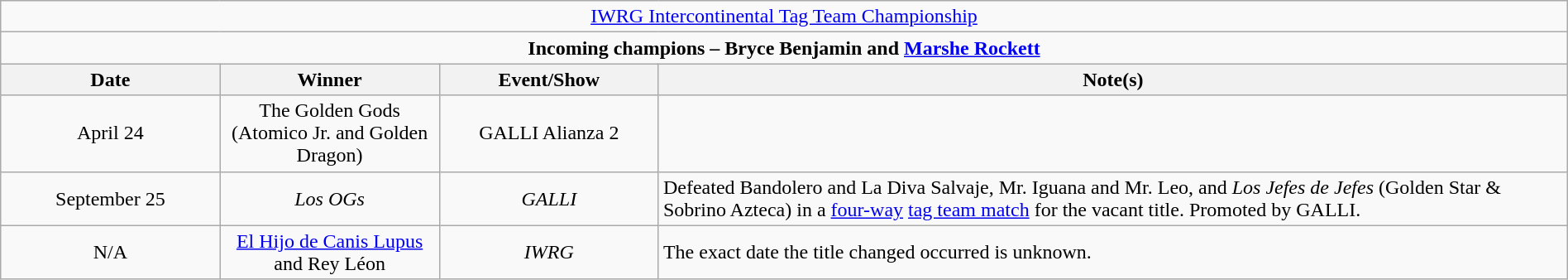<table class="wikitable" style="text-align:center; width:100%;">
<tr>
<td colspan="4" style="text-align: center;"><a href='#'>IWRG Intercontinental Tag Team Championship</a></td>
</tr>
<tr>
<td colspan="4" style="text-align: center;"><strong>Incoming champions – Bryce Benjamin and <a href='#'>Marshe Rockett</a></strong></td>
</tr>
<tr>
<th width=14%>Date</th>
<th width=14%>Winner</th>
<th width=14%>Event/Show</th>
<th width=58%>Note(s)</th>
</tr>
<tr>
<td>April 24</td>
<td>The Golden Gods (Atomico Jr. and Golden Dragon)</td>
<td>GALLI Alianza 2</td>
<td></td>
</tr>
<tr>
<td>September 25</td>
<td><em>Los OGs</em><br></td>
<td><em>GALLI</em></td>
<td align=left>Defeated Bandolero and La Diva Salvaje, Mr. Iguana and Mr. Leo, and <em>Los Jefes de Jefes</em> (Golden Star & Sobrino Azteca) in a <a href='#'>four-way</a> <a href='#'>tag team match</a> for the vacant title. Promoted by GALLI.</td>
</tr>
<tr>
<td>N/A</td>
<td><a href='#'>El Hijo de Canis Lupus</a> and Rey Léon</td>
<td><em>IWRG</em></td>
<td align=left>The exact date the title changed occurred is unknown.</td>
</tr>
</table>
